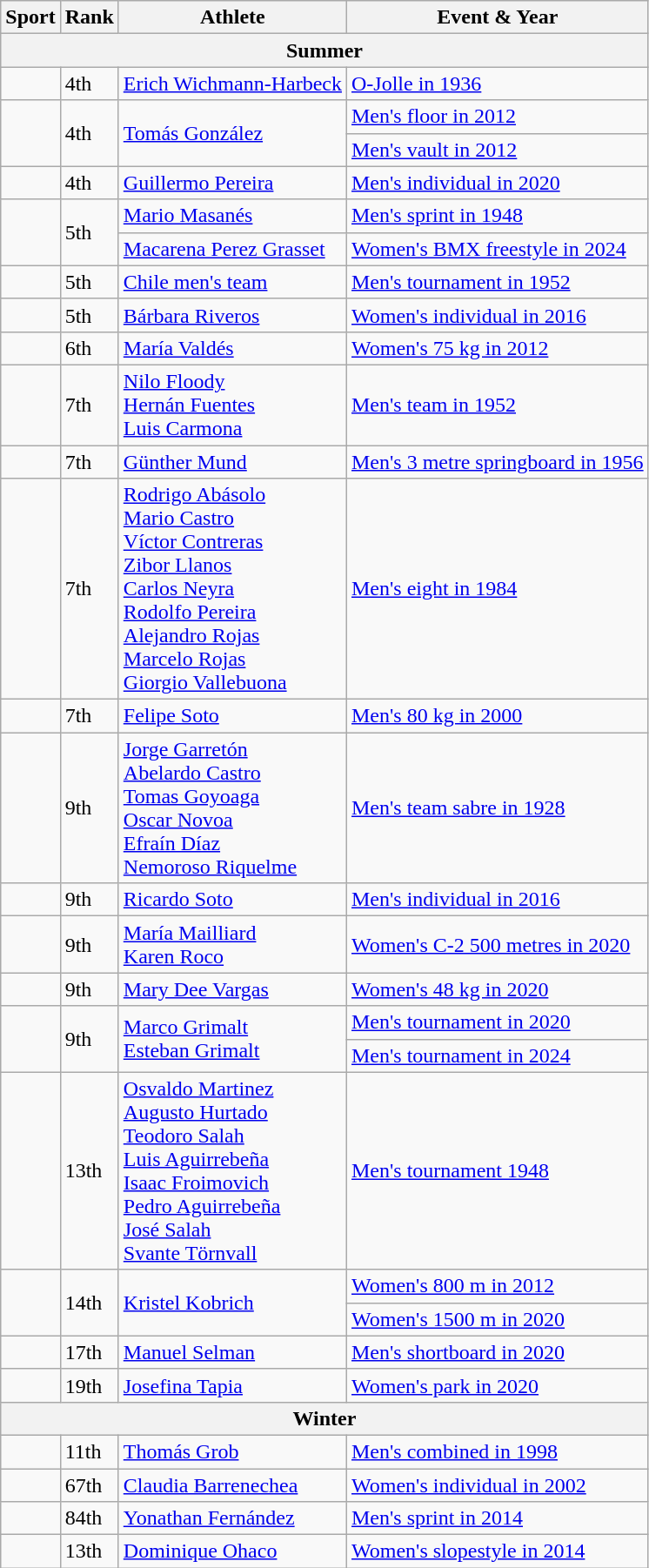<table class="wikitable sortable">
<tr>
<th>Sport</th>
<th>Rank</th>
<th>Athlete</th>
<th>Event & Year</th>
</tr>
<tr>
<th colspan=4>Summer</th>
</tr>
<tr>
<td></td>
<td>4th</td>
<td><a href='#'>Erich Wichmann-Harbeck</a></td>
<td><a href='#'>O-Jolle in 1936</a></td>
</tr>
<tr>
<td rowspan=2></td>
<td rowspan=2>4th</td>
<td rowspan=2><a href='#'>Tomás González</a></td>
<td><a href='#'>Men's floor in 2012</a></td>
</tr>
<tr>
<td><a href='#'>Men's vault in 2012</a></td>
</tr>
<tr>
<td></td>
<td>4th</td>
<td><a href='#'>Guillermo Pereira</a></td>
<td><a href='#'>Men's individual in 2020</a></td>
</tr>
<tr>
<td rowspan=2></td>
<td rowspan=2>5th</td>
<td><a href='#'>Mario Masanés</a></td>
<td><a href='#'>Men's sprint in 1948</a></td>
</tr>
<tr>
<td><a href='#'>Macarena Perez Grasset</a></td>
<td><a href='#'>Women's BMX freestyle in 2024</a></td>
</tr>
<tr>
<td></td>
<td>5th</td>
<td><a href='#'>Chile men's team</a></td>
<td><a href='#'>Men's tournament in 1952</a></td>
</tr>
<tr>
<td></td>
<td>5th</td>
<td><a href='#'>Bárbara Riveros</a></td>
<td><a href='#'>Women's individual in 2016</a></td>
</tr>
<tr>
<td></td>
<td>6th</td>
<td><a href='#'>María Valdés</a></td>
<td><a href='#'>Women's 75 kg in 2012</a></td>
</tr>
<tr>
<td></td>
<td>7th</td>
<td><a href='#'>Nilo Floody</a><br><a href='#'>Hernán Fuentes</a><br><a href='#'>Luis Carmona</a></td>
<td><a href='#'>Men's team in 1952</a></td>
</tr>
<tr>
<td></td>
<td>7th</td>
<td><a href='#'>Günther Mund</a></td>
<td><a href='#'>Men's 3 metre springboard in 1956</a></td>
</tr>
<tr>
<td></td>
<td>7th</td>
<td><a href='#'>Rodrigo Abásolo</a><br><a href='#'>Mario Castro</a><br><a href='#'>Víctor Contreras</a><br><a href='#'>Zibor Llanos</a><br><a href='#'>Carlos Neyra</a><br><a href='#'>Rodolfo Pereira</a><br><a href='#'>Alejandro Rojas</a><br><a href='#'>Marcelo Rojas</a><br><a href='#'>Giorgio Vallebuona</a></td>
<td><a href='#'>Men's eight in 1984</a></td>
</tr>
<tr>
<td></td>
<td>7th</td>
<td><a href='#'>Felipe Soto</a></td>
<td><a href='#'>Men's 80 kg in 2000</a></td>
</tr>
<tr>
<td></td>
<td>9th</td>
<td><a href='#'>Jorge Garretón</a><br><a href='#'>Abelardo Castro</a><br><a href='#'>Tomas Goyoaga</a><br><a href='#'>Oscar Novoa</a><br><a href='#'>Efraín Díaz</a><br><a href='#'>Nemoroso Riquelme</a></td>
<td><a href='#'>Men's team sabre in 1928</a></td>
</tr>
<tr>
<td></td>
<td>9th</td>
<td><a href='#'>Ricardo Soto</a></td>
<td><a href='#'>Men's individual in 2016</a></td>
</tr>
<tr>
<td></td>
<td>9th</td>
<td><a href='#'>María Mailliard</a><br><a href='#'>Karen Roco</a></td>
<td><a href='#'>Women's C-2 500 metres in 2020</a></td>
</tr>
<tr>
<td></td>
<td>9th</td>
<td><a href='#'>Mary Dee Vargas</a></td>
<td><a href='#'>Women's 48 kg in 2020</a></td>
</tr>
<tr>
<td rowspan=2></td>
<td rowspan=2>9th</td>
<td rowspan=2><a href='#'>Marco Grimalt</a><br><a href='#'>Esteban Grimalt</a></td>
<td><a href='#'>Men's tournament in 2020</a></td>
</tr>
<tr>
<td><a href='#'>Men's tournament in 2024</a></td>
</tr>
<tr>
<td></td>
<td>13th</td>
<td><a href='#'>Osvaldo Martinez</a><br><a href='#'>Augusto Hurtado</a><br><a href='#'>Teodoro Salah</a><br><a href='#'>Luis Aguirrebeña</a><br><a href='#'>Isaac Froimovich</a><br><a href='#'>Pedro Aguirrebeña</a><br><a href='#'>José Salah</a><br><a href='#'>Svante Törnvall</a></td>
<td><a href='#'>Men's tournament 1948</a></td>
</tr>
<tr>
<td rowspan=2></td>
<td rowspan=2>14th</td>
<td rowspan=2><a href='#'>Kristel Kobrich</a></td>
<td><a href='#'>Women's 800 m in 2012</a></td>
</tr>
<tr>
<td><a href='#'>Women's 1500 m in 2020</a></td>
</tr>
<tr>
<td></td>
<td>17th</td>
<td><a href='#'>Manuel Selman</a></td>
<td><a href='#'>Men's shortboard in 2020</a></td>
</tr>
<tr>
<td></td>
<td>19th</td>
<td><a href='#'>Josefina Tapia</a></td>
<td><a href='#'>Women's park in 2020</a></td>
</tr>
<tr>
<th colspan=4>Winter</th>
</tr>
<tr>
<td></td>
<td>11th</td>
<td><a href='#'>Thomás Grob</a></td>
<td><a href='#'>Men's combined in 1998</a></td>
</tr>
<tr>
<td></td>
<td>67th</td>
<td><a href='#'>Claudia Barrenechea</a></td>
<td><a href='#'>Women's individual in 2002</a></td>
</tr>
<tr>
<td></td>
<td>84th</td>
<td><a href='#'>Yonathan Fernández</a></td>
<td><a href='#'>Men's sprint in 2014</a></td>
</tr>
<tr>
<td></td>
<td>13th</td>
<td><a href='#'>Dominique Ohaco</a></td>
<td><a href='#'>Women's slopestyle in 2014</a></td>
</tr>
</table>
